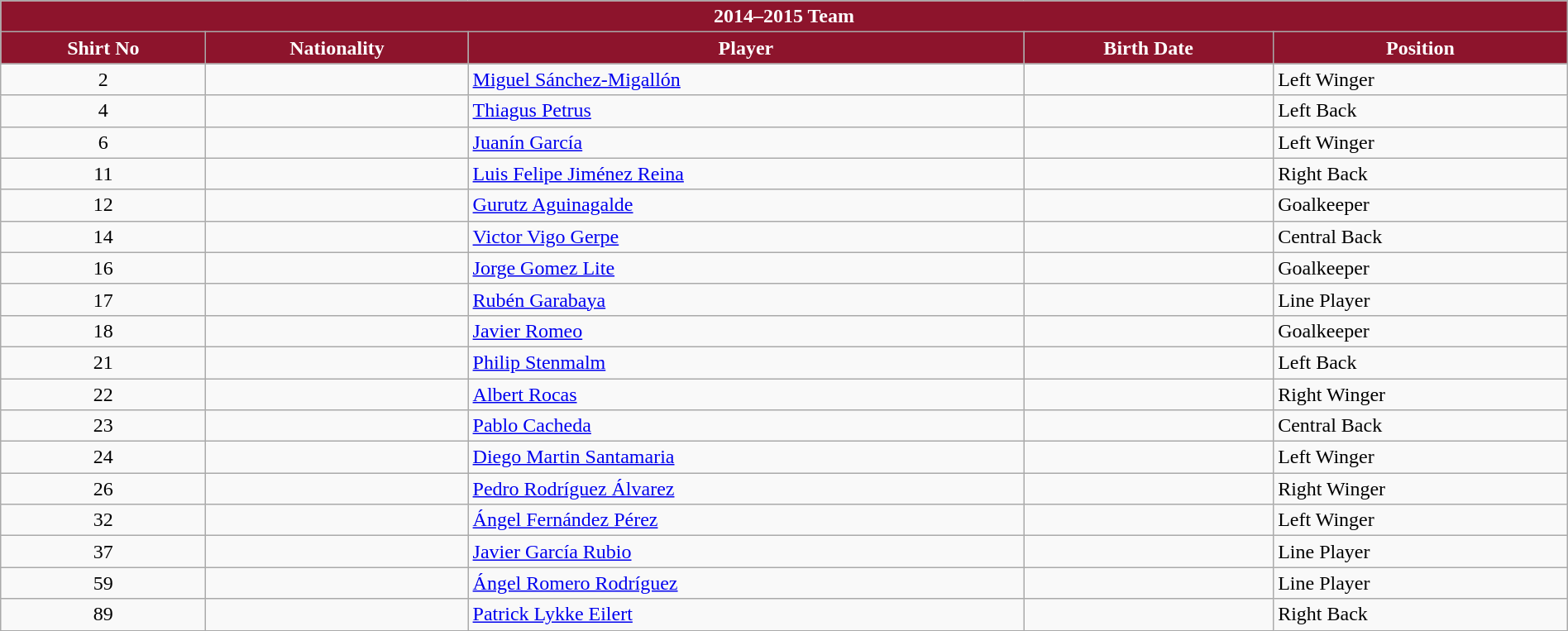<table class="wikitable collapsible collapsed" style="width:100%;">
<tr>
<th colspan=5 style="background-color:#8D142C;color:#FFFFFF;text-align:center;"> <strong>2014–2015 Team</strong></th>
</tr>
<tr>
<th style="color:#FFFFFF; background:#8D142C">Shirt No</th>
<th style="color:#FFFFFF; background:#8D142C">Nationality</th>
<th style="color:#FFFFFF; background:#8D142C">Player</th>
<th style="color:#FFFFFF; background:#8D142C">Birth Date</th>
<th style="color:#FFFFFF; background:#8D142C">Position</th>
</tr>
<tr>
<td align=center>2</td>
<td></td>
<td><a href='#'>Miguel Sánchez-Migallón</a></td>
<td></td>
<td>Left Winger</td>
</tr>
<tr>
<td align=center>4</td>
<td></td>
<td><a href='#'>Thiagus Petrus</a></td>
<td></td>
<td>Left Back</td>
</tr>
<tr>
<td align=center>6</td>
<td></td>
<td><a href='#'>Juanín García</a></td>
<td></td>
<td>Left Winger</td>
</tr>
<tr>
<td align=center>11</td>
<td></td>
<td><a href='#'>Luis Felipe Jiménez Reina</a></td>
<td></td>
<td>Right Back</td>
</tr>
<tr>
<td align=center>12</td>
<td></td>
<td><a href='#'>Gurutz Aguinagalde</a></td>
<td></td>
<td>Goalkeeper</td>
</tr>
<tr>
<td align=center>14</td>
<td></td>
<td><a href='#'>Victor Vigo Gerpe</a></td>
<td></td>
<td>Central Back</td>
</tr>
<tr>
<td align=center>16</td>
<td></td>
<td><a href='#'>Jorge Gomez Lite</a></td>
<td></td>
<td>Goalkeeper</td>
</tr>
<tr>
<td align=center>17</td>
<td></td>
<td><a href='#'>Rubén Garabaya</a></td>
<td></td>
<td>Line Player</td>
</tr>
<tr>
<td align=center>18</td>
<td></td>
<td><a href='#'>Javier Romeo</a></td>
<td></td>
<td>Goalkeeper</td>
</tr>
<tr>
<td align=center>21</td>
<td></td>
<td><a href='#'>Philip Stenmalm</a></td>
<td></td>
<td>Left Back</td>
</tr>
<tr>
<td align=center>22</td>
<td></td>
<td><a href='#'>Albert Rocas</a></td>
<td></td>
<td>Right Winger</td>
</tr>
<tr>
<td align=center>23</td>
<td></td>
<td><a href='#'>Pablo Cacheda</a></td>
<td></td>
<td>Central Back</td>
</tr>
<tr>
<td align=center>24</td>
<td></td>
<td><a href='#'>Diego Martin Santamaria</a></td>
<td></td>
<td>Left Winger</td>
</tr>
<tr>
<td align=center>26</td>
<td></td>
<td><a href='#'>Pedro Rodríguez Álvarez</a></td>
<td></td>
<td>Right Winger</td>
</tr>
<tr>
<td align=center>32</td>
<td></td>
<td><a href='#'>Ángel Fernández Pérez</a></td>
<td></td>
<td>Left Winger</td>
</tr>
<tr>
<td align=center>37</td>
<td></td>
<td><a href='#'>Javier García Rubio</a></td>
<td></td>
<td>Line Player</td>
</tr>
<tr>
<td align=center>59</td>
<td></td>
<td><a href='#'>Ángel Romero Rodríguez</a></td>
<td></td>
<td>Line Player</td>
</tr>
<tr>
<td align=center>89</td>
<td></td>
<td><a href='#'>Patrick Lykke Eilert</a></td>
<td></td>
<td>Right Back</td>
</tr>
</table>
